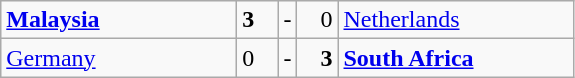<table class="wikitable">
<tr>
<td width=150> <strong><a href='#'>Malaysia</a></strong></td>
<td width=20 align="left"><strong>3</strong></td>
<td>-</td>
<td width=20 align="right">0</td>
<td width=150> <a href='#'>Netherlands</a></td>
</tr>
<tr>
<td> <a href='#'>Germany</a></td>
<td align="left">0</td>
<td>-</td>
<td align="right"><strong>3</strong></td>
<td> <strong><a href='#'>South Africa</a></strong></td>
</tr>
</table>
